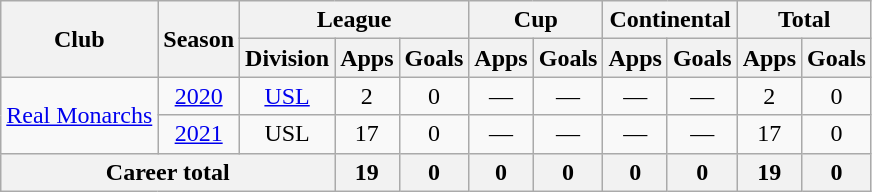<table class=wikitable style=text-align:center>
<tr>
<th rowspan=2>Club</th>
<th rowspan=2>Season</th>
<th colspan=3>League</th>
<th colspan=2>Cup</th>
<th colspan=2>Continental</th>
<th colspan=2>Total</th>
</tr>
<tr>
<th>Division</th>
<th>Apps</th>
<th>Goals</th>
<th>Apps</th>
<th>Goals</th>
<th>Apps</th>
<th>Goals</th>
<th>Apps</th>
<th>Goals</th>
</tr>
<tr>
<td rowspan=2><a href='#'>Real Monarchs</a></td>
<td><a href='#'>2020</a></td>
<td><a href='#'>USL</a></td>
<td>2</td>
<td>0</td>
<td>—</td>
<td>—</td>
<td>—</td>
<td>—</td>
<td>2</td>
<td>0</td>
</tr>
<tr>
<td><a href='#'>2021</a></td>
<td>USL</td>
<td>17</td>
<td>0</td>
<td>—</td>
<td>—</td>
<td>—</td>
<td>—</td>
<td>17</td>
<td>0</td>
</tr>
<tr>
<th colspan=3>Career total</th>
<th>19</th>
<th>0</th>
<th>0</th>
<th>0</th>
<th>0</th>
<th>0</th>
<th>19</th>
<th>0</th>
</tr>
</table>
